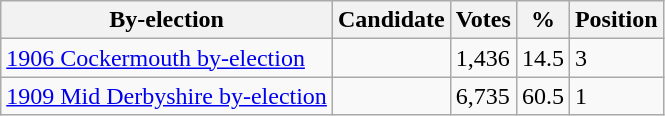<table class="wikitable sortable">
<tr>
<th>By-election</th>
<th>Candidate</th>
<th>Votes</th>
<th>%</th>
<th>Position</th>
</tr>
<tr>
<td><a href='#'>1906 Cockermouth by-election</a></td>
<td></td>
<td>1,436</td>
<td>14.5</td>
<td>3</td>
</tr>
<tr>
<td><a href='#'>1909 Mid Derbyshire by-election</a></td>
<td></td>
<td>6,735</td>
<td>60.5</td>
<td>1</td>
</tr>
</table>
